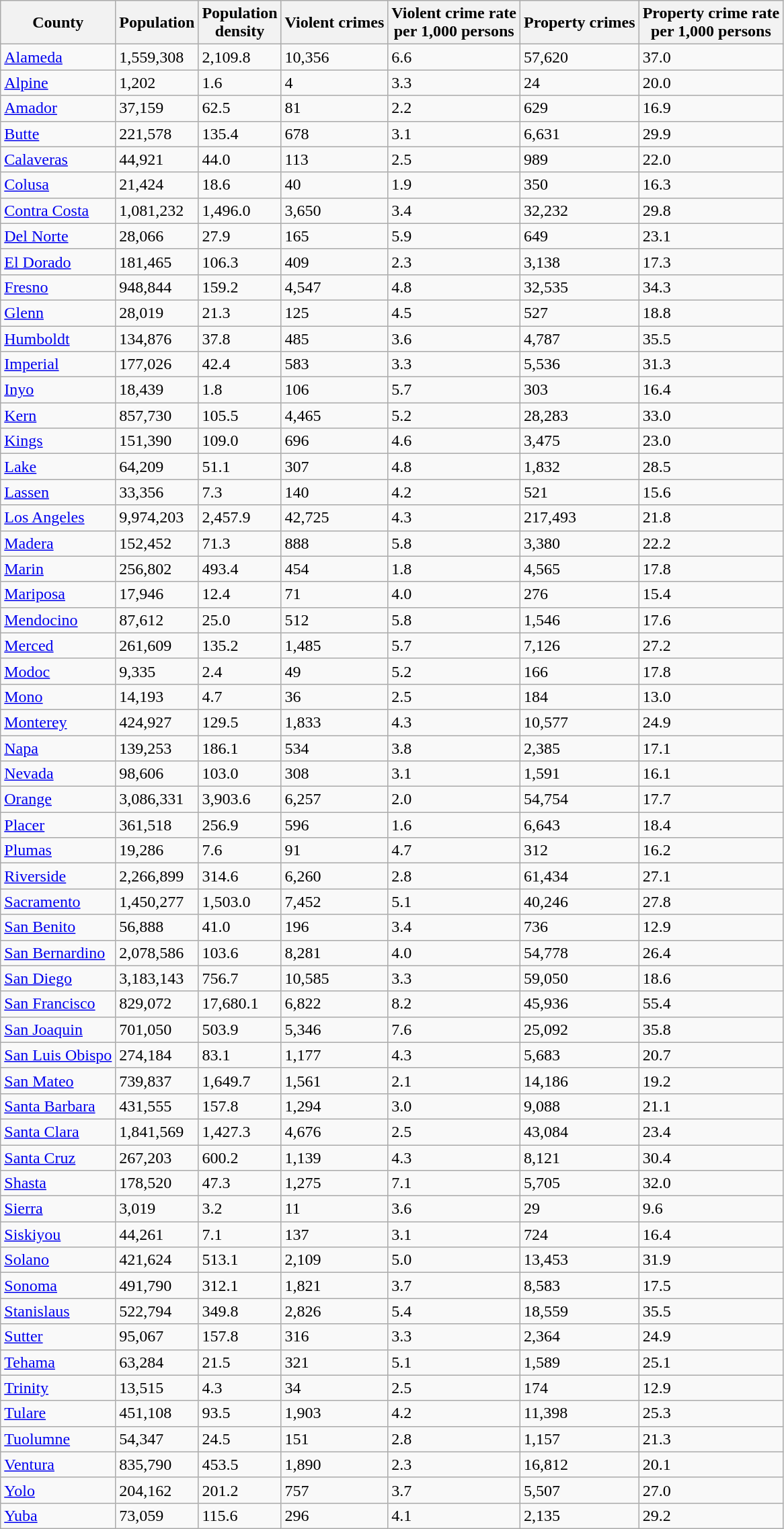<table class="wikitable sortable">
<tr>
<th>County</th>
<th data-sort-type="number">Population</th>
<th data-sort-type="number">Population<br>density</th>
<th data-sort-type="number">Violent crimes</th>
<th data-sort-type="number">Violent crime rate<br>per 1,000 persons</th>
<th data-sort-type="number">Property crimes</th>
<th data-sort-type="number">Property crime rate<br>per 1,000 persons</th>
</tr>
<tr>
<td><a href='#'>Alameda</a></td>
<td>1,559,308</td>
<td>2,109.8</td>
<td>10,356</td>
<td>6.6</td>
<td>57,620</td>
<td>37.0</td>
</tr>
<tr>
<td><a href='#'>Alpine</a></td>
<td>1,202</td>
<td>1.6</td>
<td>4</td>
<td>3.3</td>
<td>24</td>
<td>20.0</td>
</tr>
<tr>
<td><a href='#'>Amador</a></td>
<td>37,159</td>
<td>62.5</td>
<td>81</td>
<td>2.2</td>
<td>629</td>
<td>16.9</td>
</tr>
<tr>
<td><a href='#'>Butte</a></td>
<td>221,578</td>
<td>135.4</td>
<td>678</td>
<td>3.1</td>
<td>6,631</td>
<td>29.9</td>
</tr>
<tr>
<td><a href='#'>Calaveras</a></td>
<td>44,921</td>
<td>44.0</td>
<td>113</td>
<td>2.5</td>
<td>989</td>
<td>22.0</td>
</tr>
<tr>
<td><a href='#'>Colusa</a></td>
<td>21,424</td>
<td>18.6</td>
<td>40</td>
<td>1.9</td>
<td>350</td>
<td>16.3</td>
</tr>
<tr>
<td><a href='#'>Contra Costa</a></td>
<td>1,081,232</td>
<td>1,496.0</td>
<td>3,650</td>
<td>3.4</td>
<td>32,232</td>
<td>29.8</td>
</tr>
<tr>
<td><a href='#'>Del Norte</a></td>
<td>28,066</td>
<td>27.9</td>
<td>165</td>
<td>5.9</td>
<td>649</td>
<td>23.1</td>
</tr>
<tr>
<td><a href='#'>El Dorado</a></td>
<td>181,465</td>
<td>106.3</td>
<td>409</td>
<td>2.3</td>
<td>3,138</td>
<td>17.3</td>
</tr>
<tr>
<td><a href='#'>Fresno</a></td>
<td>948,844</td>
<td>159.2</td>
<td>4,547</td>
<td>4.8</td>
<td>32,535</td>
<td>34.3</td>
</tr>
<tr>
<td><a href='#'>Glenn</a></td>
<td>28,019</td>
<td>21.3</td>
<td>125</td>
<td>4.5</td>
<td>527</td>
<td>18.8</td>
</tr>
<tr>
<td><a href='#'>Humboldt</a></td>
<td>134,876</td>
<td>37.8</td>
<td>485</td>
<td>3.6</td>
<td>4,787</td>
<td>35.5</td>
</tr>
<tr>
<td><a href='#'>Imperial</a></td>
<td>177,026</td>
<td>42.4</td>
<td>583</td>
<td>3.3</td>
<td>5,536</td>
<td>31.3</td>
</tr>
<tr>
<td><a href='#'>Inyo</a></td>
<td>18,439</td>
<td>1.8</td>
<td>106</td>
<td>5.7</td>
<td>303</td>
<td>16.4</td>
</tr>
<tr>
<td><a href='#'>Kern</a></td>
<td>857,730</td>
<td>105.5</td>
<td>4,465</td>
<td>5.2</td>
<td>28,283</td>
<td>33.0</td>
</tr>
<tr>
<td><a href='#'>Kings</a></td>
<td>151,390</td>
<td>109.0</td>
<td>696</td>
<td>4.6</td>
<td>3,475</td>
<td>23.0</td>
</tr>
<tr>
<td><a href='#'>Lake</a></td>
<td>64,209</td>
<td>51.1</td>
<td>307</td>
<td>4.8</td>
<td>1,832</td>
<td>28.5</td>
</tr>
<tr>
<td><a href='#'>Lassen</a></td>
<td>33,356</td>
<td>7.3</td>
<td>140</td>
<td>4.2</td>
<td>521</td>
<td>15.6</td>
</tr>
<tr>
<td><a href='#'>Los Angeles</a></td>
<td>9,974,203</td>
<td>2,457.9</td>
<td>42,725</td>
<td>4.3</td>
<td>217,493</td>
<td>21.8</td>
</tr>
<tr>
<td><a href='#'>Madera</a></td>
<td>152,452</td>
<td>71.3</td>
<td>888</td>
<td>5.8</td>
<td>3,380</td>
<td>22.2</td>
</tr>
<tr>
<td><a href='#'>Marin</a></td>
<td>256,802</td>
<td>493.4</td>
<td>454</td>
<td>1.8</td>
<td>4,565</td>
<td>17.8</td>
</tr>
<tr>
<td><a href='#'>Mariposa</a></td>
<td>17,946</td>
<td>12.4</td>
<td>71</td>
<td>4.0</td>
<td>276</td>
<td>15.4</td>
</tr>
<tr>
<td><a href='#'>Mendocino</a></td>
<td>87,612</td>
<td>25.0</td>
<td>512</td>
<td>5.8</td>
<td>1,546</td>
<td>17.6</td>
</tr>
<tr>
<td><a href='#'>Merced</a></td>
<td>261,609</td>
<td>135.2</td>
<td>1,485</td>
<td>5.7</td>
<td>7,126</td>
<td>27.2</td>
</tr>
<tr>
<td><a href='#'>Modoc</a></td>
<td>9,335</td>
<td>2.4</td>
<td>49</td>
<td>5.2</td>
<td>166</td>
<td>17.8</td>
</tr>
<tr>
<td><a href='#'>Mono</a></td>
<td>14,193</td>
<td>4.7</td>
<td>36</td>
<td>2.5</td>
<td>184</td>
<td>13.0</td>
</tr>
<tr>
<td><a href='#'>Monterey</a></td>
<td>424,927</td>
<td>129.5</td>
<td>1,833</td>
<td>4.3</td>
<td>10,577</td>
<td>24.9</td>
</tr>
<tr>
<td><a href='#'>Napa</a></td>
<td>139,253</td>
<td>186.1</td>
<td>534</td>
<td>3.8</td>
<td>2,385</td>
<td>17.1</td>
</tr>
<tr>
<td><a href='#'>Nevada</a></td>
<td>98,606</td>
<td>103.0</td>
<td>308</td>
<td>3.1</td>
<td>1,591</td>
<td>16.1</td>
</tr>
<tr>
<td><a href='#'>Orange</a></td>
<td>3,086,331</td>
<td>3,903.6</td>
<td>6,257</td>
<td>2.0</td>
<td>54,754</td>
<td>17.7</td>
</tr>
<tr>
<td><a href='#'>Placer</a></td>
<td>361,518</td>
<td>256.9</td>
<td>596</td>
<td>1.6</td>
<td>6,643</td>
<td>18.4</td>
</tr>
<tr>
<td><a href='#'>Plumas</a></td>
<td>19,286</td>
<td>7.6</td>
<td>91</td>
<td>4.7</td>
<td>312</td>
<td>16.2</td>
</tr>
<tr>
<td><a href='#'>Riverside</a></td>
<td>2,266,899</td>
<td>314.6</td>
<td>6,260</td>
<td>2.8</td>
<td>61,434</td>
<td>27.1</td>
</tr>
<tr>
<td><a href='#'>Sacramento</a></td>
<td>1,450,277</td>
<td>1,503.0</td>
<td>7,452</td>
<td>5.1</td>
<td>40,246</td>
<td>27.8</td>
</tr>
<tr>
<td><a href='#'>San Benito</a></td>
<td>56,888</td>
<td>41.0</td>
<td>196</td>
<td>3.4</td>
<td>736</td>
<td>12.9</td>
</tr>
<tr>
<td><a href='#'>San Bernardino</a></td>
<td>2,078,586</td>
<td>103.6</td>
<td>8,281</td>
<td>4.0</td>
<td>54,778</td>
<td>26.4</td>
</tr>
<tr>
<td><a href='#'>San Diego</a></td>
<td>3,183,143</td>
<td>756.7</td>
<td>10,585</td>
<td>3.3</td>
<td>59,050</td>
<td>18.6</td>
</tr>
<tr>
<td><a href='#'>San Francisco</a></td>
<td>829,072</td>
<td>17,680.1</td>
<td>6,822</td>
<td>8.2</td>
<td>45,936</td>
<td>55.4</td>
</tr>
<tr>
<td><a href='#'>San Joaquin</a></td>
<td>701,050</td>
<td>503.9</td>
<td>5,346</td>
<td>7.6</td>
<td>25,092</td>
<td>35.8</td>
</tr>
<tr>
<td><a href='#'>San Luis Obispo</a></td>
<td>274,184</td>
<td>83.1</td>
<td>1,177</td>
<td>4.3</td>
<td>5,683</td>
<td>20.7</td>
</tr>
<tr>
<td><a href='#'>San Mateo</a></td>
<td>739,837</td>
<td>1,649.7</td>
<td>1,561</td>
<td>2.1</td>
<td>14,186</td>
<td>19.2</td>
</tr>
<tr>
<td><a href='#'>Santa Barbara</a></td>
<td>431,555</td>
<td>157.8</td>
<td>1,294</td>
<td>3.0</td>
<td>9,088</td>
<td>21.1</td>
</tr>
<tr>
<td><a href='#'>Santa Clara</a></td>
<td>1,841,569</td>
<td>1,427.3</td>
<td>4,676</td>
<td>2.5</td>
<td>43,084</td>
<td>23.4</td>
</tr>
<tr>
<td><a href='#'>Santa Cruz</a></td>
<td>267,203</td>
<td>600.2</td>
<td>1,139</td>
<td>4.3</td>
<td>8,121</td>
<td>30.4</td>
</tr>
<tr>
<td><a href='#'>Shasta</a></td>
<td>178,520</td>
<td>47.3</td>
<td>1,275</td>
<td>7.1</td>
<td>5,705</td>
<td>32.0</td>
</tr>
<tr>
<td><a href='#'>Sierra</a></td>
<td>3,019</td>
<td>3.2</td>
<td>11</td>
<td>3.6</td>
<td>29</td>
<td>9.6</td>
</tr>
<tr>
<td><a href='#'>Siskiyou</a></td>
<td>44,261</td>
<td>7.1</td>
<td>137</td>
<td>3.1</td>
<td>724</td>
<td>16.4</td>
</tr>
<tr>
<td><a href='#'>Solano</a></td>
<td>421,624</td>
<td>513.1</td>
<td>2,109</td>
<td>5.0</td>
<td>13,453</td>
<td>31.9</td>
</tr>
<tr>
<td><a href='#'>Sonoma</a></td>
<td>491,790</td>
<td>312.1</td>
<td>1,821</td>
<td>3.7</td>
<td>8,583</td>
<td>17.5</td>
</tr>
<tr>
<td><a href='#'>Stanislaus</a></td>
<td>522,794</td>
<td>349.8</td>
<td>2,826</td>
<td>5.4</td>
<td>18,559</td>
<td>35.5</td>
</tr>
<tr>
<td><a href='#'>Sutter</a></td>
<td>95,067</td>
<td>157.8</td>
<td>316</td>
<td>3.3</td>
<td>2,364</td>
<td>24.9</td>
</tr>
<tr>
<td><a href='#'>Tehama</a></td>
<td>63,284</td>
<td>21.5</td>
<td>321</td>
<td>5.1</td>
<td>1,589</td>
<td>25.1</td>
</tr>
<tr>
<td><a href='#'>Trinity</a></td>
<td>13,515</td>
<td>4.3</td>
<td>34</td>
<td>2.5</td>
<td>174</td>
<td>12.9</td>
</tr>
<tr>
<td><a href='#'>Tulare</a></td>
<td>451,108</td>
<td>93.5</td>
<td>1,903</td>
<td>4.2</td>
<td>11,398</td>
<td>25.3</td>
</tr>
<tr>
<td><a href='#'>Tuolumne</a></td>
<td>54,347</td>
<td>24.5</td>
<td>151</td>
<td>2.8</td>
<td>1,157</td>
<td>21.3</td>
</tr>
<tr>
<td><a href='#'>Ventura</a></td>
<td>835,790</td>
<td>453.5</td>
<td>1,890</td>
<td>2.3</td>
<td>16,812</td>
<td>20.1</td>
</tr>
<tr>
<td><a href='#'>Yolo</a></td>
<td>204,162</td>
<td>201.2</td>
<td>757</td>
<td>3.7</td>
<td>5,507</td>
<td>27.0</td>
</tr>
<tr>
<td><a href='#'>Yuba</a></td>
<td>73,059</td>
<td>115.6</td>
<td>296</td>
<td>4.1</td>
<td>2,135</td>
<td>29.2</td>
</tr>
</table>
